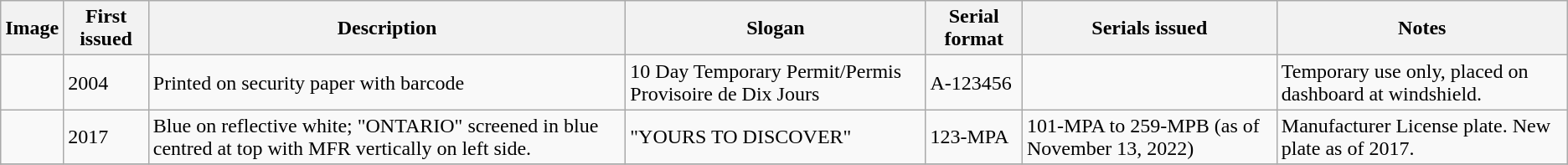<table class="wikitable">
<tr>
<th>Image</th>
<th>First issued</th>
<th>Description</th>
<th>Slogan</th>
<th>Serial format</th>
<th>Serials issued</th>
<th>Notes</th>
</tr>
<tr>
<td></td>
<td>2004</td>
<td>Printed on security paper with barcode</td>
<td>10 Day Temporary Permit/Permis Provisoire de Dix Jours</td>
<td>A-123456</td>
<td></td>
<td>Temporary use only, placed on dashboard at windshield.</td>
</tr>
<tr>
<td></td>
<td>2017</td>
<td>Blue on reflective white; "ONTARIO" screened in blue centred at top with MFR vertically on left side.</td>
<td>"YOURS TO DISCOVER"</td>
<td>123-MPA</td>
<td>101-MPA to 259-MPB (as of November 13, 2022)</td>
<td>Manufacturer License plate. New plate as of 2017.</td>
</tr>
<tr>
</tr>
</table>
